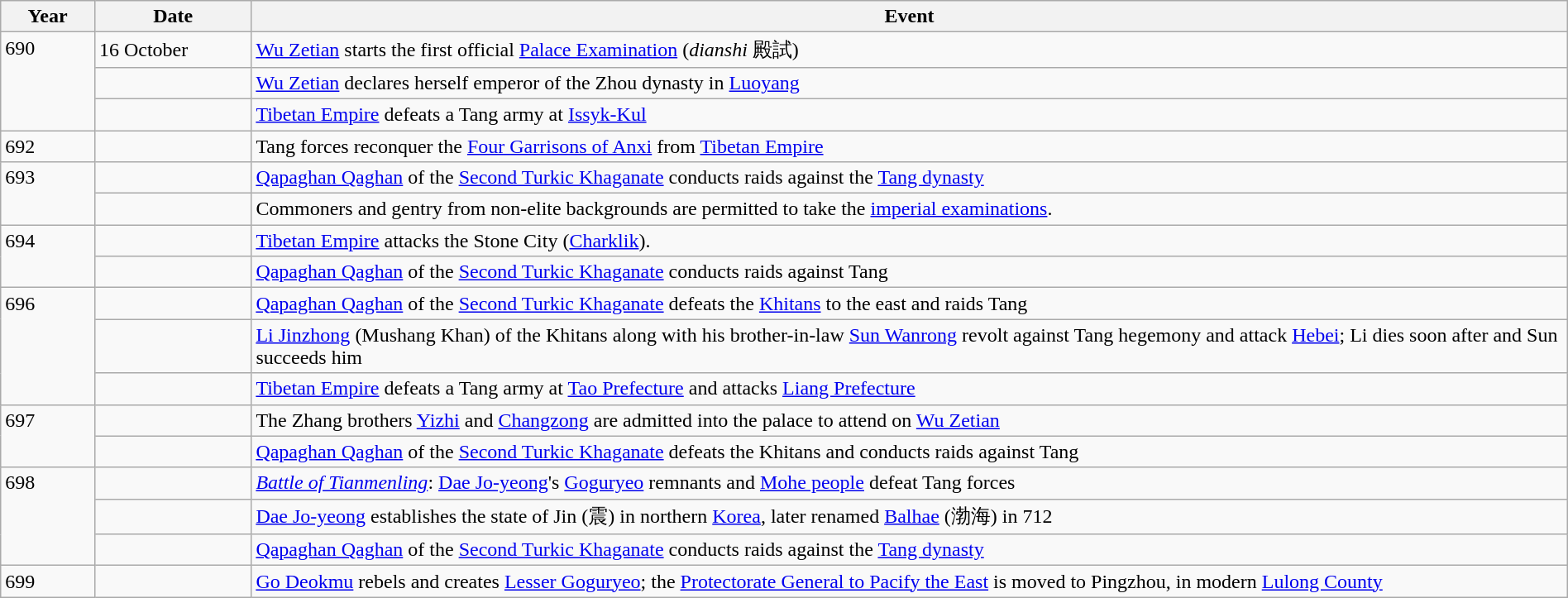<table class="wikitable" width="100%">
<tr>
<th style="width:6%">Year</th>
<th style="width:10%">Date</th>
<th>Event</th>
</tr>
<tr>
<td rowspan="3" valign="top">690</td>
<td>16 October</td>
<td><a href='#'>Wu Zetian</a> starts the first official <a href='#'>Palace Examination</a> (<em>dianshi</em> 殿試)</td>
</tr>
<tr>
<td></td>
<td><a href='#'>Wu Zetian</a> declares herself emperor of the Zhou dynasty in <a href='#'>Luoyang</a></td>
</tr>
<tr>
<td></td>
<td><a href='#'>Tibetan Empire</a> defeats a Tang army at <a href='#'>Issyk-Kul</a></td>
</tr>
<tr>
<td>692</td>
<td></td>
<td>Tang forces reconquer the <a href='#'>Four Garrisons of Anxi</a> from <a href='#'>Tibetan Empire</a></td>
</tr>
<tr>
<td rowspan="2" valign="top">693</td>
<td></td>
<td><a href='#'>Qapaghan Qaghan</a> of the <a href='#'>Second Turkic Khaganate</a> conducts raids against the <a href='#'>Tang dynasty</a></td>
</tr>
<tr>
<td></td>
<td>Commoners and gentry from non-elite backgrounds are permitted to take the <a href='#'>imperial examinations</a>.</td>
</tr>
<tr>
<td rowspan="2" valign="top">694</td>
<td></td>
<td><a href='#'>Tibetan Empire</a> attacks the Stone City (<a href='#'>Charklik</a>).</td>
</tr>
<tr>
<td></td>
<td><a href='#'>Qapaghan Qaghan</a> of the <a href='#'>Second Turkic Khaganate</a> conducts raids against Tang</td>
</tr>
<tr>
<td rowspan="3" valign="top">696</td>
<td></td>
<td><a href='#'>Qapaghan Qaghan</a> of the <a href='#'>Second Turkic Khaganate</a> defeats the <a href='#'>Khitans</a> to the east and raids Tang</td>
</tr>
<tr>
<td></td>
<td><a href='#'>Li Jinzhong</a> (Mushang Khan) of the Khitans along with his brother-in-law <a href='#'>Sun Wanrong</a> revolt against Tang hegemony and attack <a href='#'>Hebei</a>; Li dies soon after and Sun succeeds him</td>
</tr>
<tr>
<td></td>
<td><a href='#'>Tibetan Empire</a> defeats a Tang army at <a href='#'>Tao Prefecture</a> and attacks <a href='#'>Liang Prefecture</a></td>
</tr>
<tr>
<td rowspan="2" valign="top">697</td>
<td></td>
<td>The Zhang brothers <a href='#'>Yizhi</a> and <a href='#'>Changzong</a> are admitted into the palace to attend on <a href='#'>Wu Zetian</a></td>
</tr>
<tr>
<td></td>
<td><a href='#'>Qapaghan Qaghan</a> of the <a href='#'>Second Turkic Khaganate</a> defeats the Khitans and conducts raids against Tang</td>
</tr>
<tr>
<td rowspan="3" valign="top">698</td>
<td></td>
<td><em><a href='#'>Battle of Tianmenling</a></em>: <a href='#'>Dae Jo-yeong</a>'s <a href='#'>Goguryeo</a> remnants and <a href='#'>Mohe people</a> defeat Tang forces</td>
</tr>
<tr>
<td></td>
<td><a href='#'>Dae Jo-yeong</a> establishes the state of Jin (震) in northern <a href='#'>Korea</a>, later renamed <a href='#'>Balhae</a> (渤海) in 712</td>
</tr>
<tr>
<td></td>
<td><a href='#'>Qapaghan Qaghan</a> of the <a href='#'>Second Turkic Khaganate</a> conducts raids against the <a href='#'>Tang dynasty</a></td>
</tr>
<tr>
<td>699</td>
<td></td>
<td><a href='#'>Go Deokmu</a> rebels and creates <a href='#'>Lesser Goguryeo</a>; the <a href='#'>Protectorate General to Pacify the East</a> is moved to Pingzhou, in modern <a href='#'>Lulong County</a></td>
</tr>
</table>
